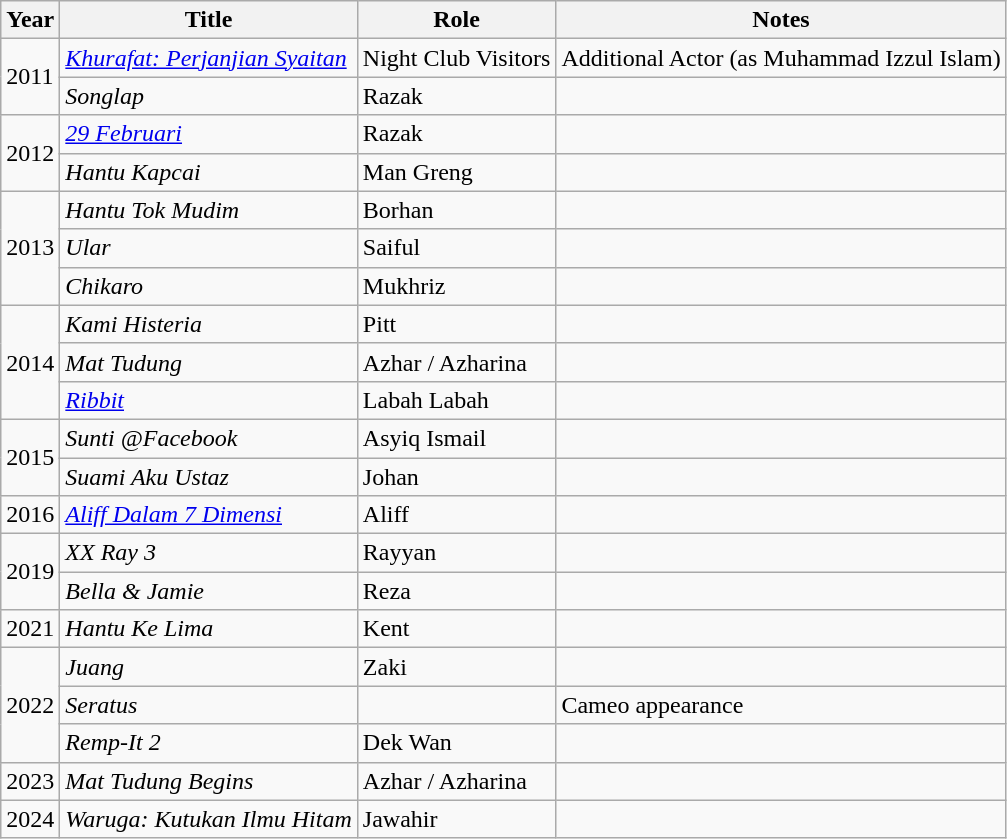<table class="wikitable">
<tr>
<th>Year</th>
<th>Title</th>
<th>Role</th>
<th>Notes</th>
</tr>
<tr>
<td rowspan=2>2011</td>
<td><em><a href='#'>Khurafat: Perjanjian Syaitan</a></em></td>
<td>Night Club Visitors</td>
<td>Additional Actor (as Muhammad Izzul Islam)</td>
</tr>
<tr>
<td><em>Songlap</em></td>
<td>Razak</td>
<td></td>
</tr>
<tr>
<td rowspan=2>2012</td>
<td><em><a href='#'>29 Februari</a></em></td>
<td>Razak</td>
<td></td>
</tr>
<tr>
<td><em>Hantu Kapcai</em></td>
<td>Man Greng</td>
<td></td>
</tr>
<tr>
<td rowspan=3>2013</td>
<td><em>Hantu Tok Mudim</em></td>
<td>Borhan</td>
<td></td>
</tr>
<tr>
<td><em>Ular</em></td>
<td>Saiful</td>
<td></td>
</tr>
<tr>
<td><em>Chikaro</em></td>
<td>Mukhriz</td>
<td></td>
</tr>
<tr>
<td rowspan=3>2014</td>
<td><em>Kami Histeria</em></td>
<td>Pitt</td>
<td></td>
</tr>
<tr>
<td><em>Mat Tudung</em></td>
<td>Azhar / Azharina</td>
<td></td>
</tr>
<tr>
<td><em><a href='#'>Ribbit</a></em></td>
<td>Labah Labah</td>
<td></td>
</tr>
<tr>
<td rowspan=2>2015</td>
<td><em>Sunti @Facebook</em></td>
<td>Asyiq Ismail</td>
<td></td>
</tr>
<tr>
<td><em>Suami Aku Ustaz</em></td>
<td>Johan</td>
<td></td>
</tr>
<tr>
<td>2016</td>
<td><em><a href='#'>Aliff Dalam 7 Dimensi</a></em></td>
<td>Aliff</td>
<td></td>
</tr>
<tr>
<td rowspan=2>2019</td>
<td><em>XX Ray 3</em></td>
<td>Rayyan</td>
<td></td>
</tr>
<tr>
<td><em>Bella & Jamie</em></td>
<td>Reza</td>
<td></td>
</tr>
<tr>
<td>2021</td>
<td><em>Hantu Ke Lima</em></td>
<td>Kent</td>
<td></td>
</tr>
<tr>
<td rowspan="3">2022</td>
<td><em>Juang</em></td>
<td>Zaki</td>
<td></td>
</tr>
<tr>
<td><em>Seratus</em></td>
<td></td>
<td>Cameo appearance</td>
</tr>
<tr>
<td><em>Remp-It 2</em></td>
<td>Dek Wan</td>
<td></td>
</tr>
<tr>
<td>2023</td>
<td><em>Mat Tudung Begins</em></td>
<td>Azhar / Azharina</td>
<td></td>
</tr>
<tr>
<td>2024</td>
<td><em>Waruga: Kutukan Ilmu Hitam</em></td>
<td>Jawahir</td>
<td></td>
</tr>
</table>
